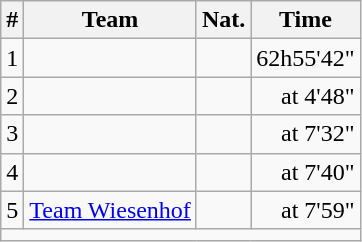<table class=wikitable>
<tr>
<th align=right>#</th>
<th>Team</th>
<th>Nat.</th>
<th align=right>Time</th>
</tr>
<tr>
<td align=right>1</td>
<td></td>
<td></td>
<td align=right>62h55'42"</td>
</tr>
<tr>
<td align=right>2</td>
<td></td>
<td></td>
<td align=right>at 4'48"</td>
</tr>
<tr>
<td align=right>3</td>
<td></td>
<td></td>
<td align=right>at 7'32"</td>
</tr>
<tr>
<td align=right>4</td>
<td></td>
<td></td>
<td align=right>at 7'40"</td>
</tr>
<tr>
<td align=right>5</td>
<td><a href='#'>Team Wiesenhof</a></td>
<td></td>
<td align=right>at 7'59"</td>
</tr>
<tr>
<td align=right colspan=4></td>
</tr>
</table>
